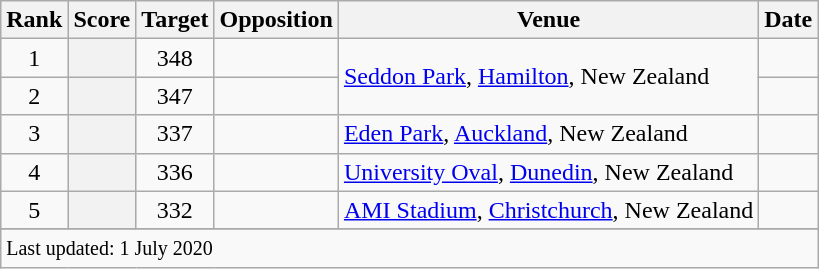<table class="wikitable plainrowheaders sortable">
<tr>
<th scope=col>Rank</th>
<th scope=col>Score</th>
<th scope=col>Target</th>
<th scope=col>Opposition</th>
<th scope=col>Venue</th>
<th scope=col>Date</th>
</tr>
<tr>
<td align=center>1</td>
<th scope=row style=text-align:center;></th>
<td align=center>348</td>
<td></td>
<td rowspan=2><a href='#'>Seddon Park</a>, <a href='#'>Hamilton</a>, New Zealand</td>
<td></td>
</tr>
<tr>
<td align=center>2</td>
<th scope=row style=text-align:center;></th>
<td align=center>347</td>
<td></td>
<td></td>
</tr>
<tr>
<td align=center>3</td>
<th scope=row style=text-align:center;></th>
<td align=center>337</td>
<td></td>
<td><a href='#'>Eden Park</a>, <a href='#'>Auckland</a>, New Zealand</td>
<td></td>
</tr>
<tr>
<td align=center>4</td>
<th scope=row style=text-align:center;></th>
<td align=center>336</td>
<td></td>
<td><a href='#'>University Oval</a>, <a href='#'>Dunedin</a>, New Zealand</td>
<td></td>
</tr>
<tr>
<td align=center>5</td>
<th scope=row style=text-align:center;></th>
<td align=center>332</td>
<td></td>
<td><a href='#'>AMI Stadium</a>, <a href='#'>Christchurch</a>, New Zealand</td>
<td></td>
</tr>
<tr>
</tr>
<tr class=sortbottom>
<td colspan=6><small>Last updated: 1 July 2020</small></td>
</tr>
</table>
